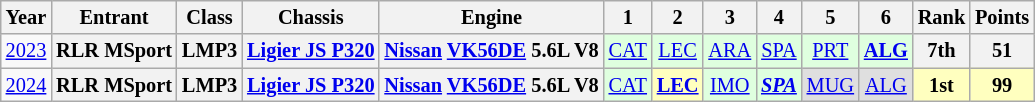<table class="wikitable" style="text-align:center; font-size:85%">
<tr>
<th>Year</th>
<th>Entrant</th>
<th>Class</th>
<th>Chassis</th>
<th>Engine</th>
<th>1</th>
<th>2</th>
<th>3</th>
<th>4</th>
<th>5</th>
<th>6</th>
<th>Rank</th>
<th>Points</th>
</tr>
<tr>
<td><a href='#'>2023</a></td>
<th nowrap>RLR MSport</th>
<th>LMP3</th>
<th nowrap><a href='#'>Ligier JS P320</a></th>
<th nowrap><a href='#'>Nissan</a> <a href='#'>VK56DE</a> 5.6L V8</th>
<td style="background:#DFFFDF;"><a href='#'>CAT</a><br></td>
<td style="background:#DFFFDF;"><a href='#'>LEC</a><br></td>
<td style="background:#DFFFDF;"><a href='#'>ARA</a><br></td>
<td style="background:#DFFFDF;"><a href='#'>SPA</a><br></td>
<td style="background:#DFFFDF;"><a href='#'>PRT</a><br></td>
<td style="background:#DFFFDF;"><strong><a href='#'>ALG</a></strong><br></td>
<th>7th</th>
<th>51</th>
</tr>
<tr>
<td><a href='#'>2024</a></td>
<th nowrap>RLR MSport</th>
<th>LMP3</th>
<th nowrap><a href='#'>Ligier JS P320</a></th>
<th nowrap><a href='#'>Nissan</a> <a href='#'>VK56DE</a> 5.6L V8</th>
<td style="background:#DFFFDF;"><a href='#'>CAT</a><br></td>
<td style="background:#FFFFBF;"><strong><a href='#'>LEC</a></strong><br></td>
<td style="background:#DFFFDF;"><a href='#'>IMO</a><br></td>
<td style="background:#DFFFDF;"><strong><em><a href='#'>SPA</a></em></strong><br></td>
<td style="background:#DFDFDF;"><a href='#'>MUG</a><br></td>
<td style="background:#DFDFDF;"><a href='#'>ALG</a><br></td>
<th style="background:#FFFFBF;">1st</th>
<th style="background:#FFFFBF;">99</th>
</tr>
</table>
